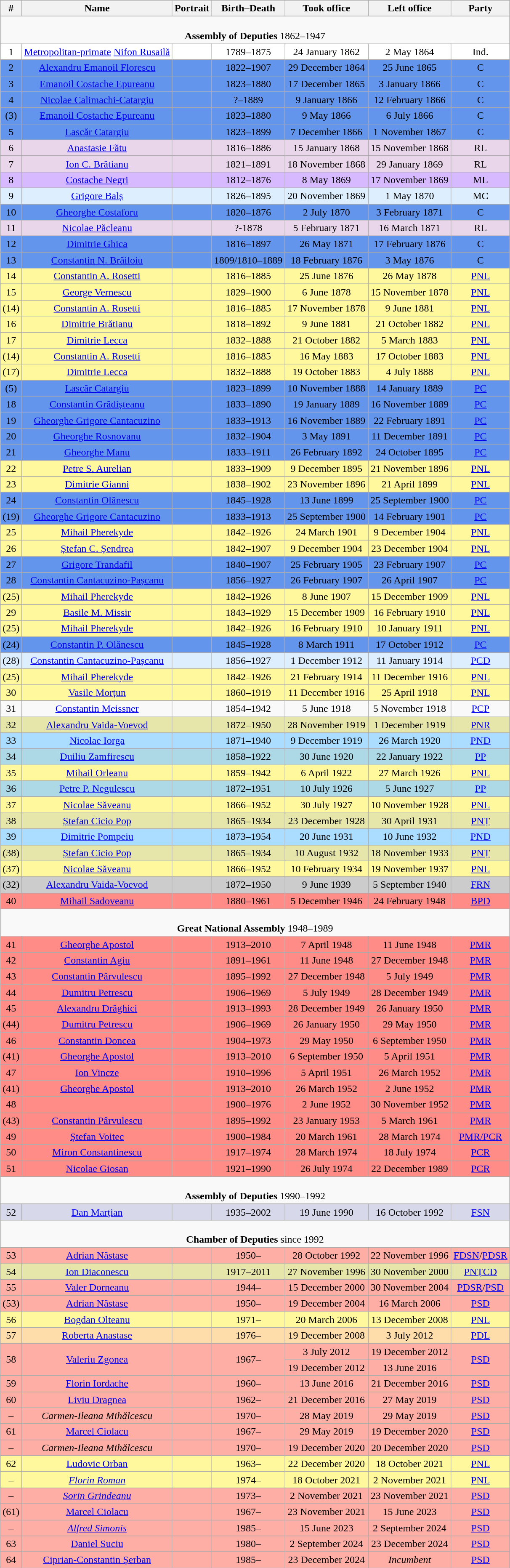<table class="wikitable" style="text-align:center">
<tr>
<th>#</th>
<th>Name</th>
<th>Portrait</th>
<th>Birth–Death</th>
<th>Took office</th>
<th>Left office</th>
<th>Party</th>
</tr>
<tr>
<td colspan=7><br><strong>Assembly of Deputies</strong>
1862–1947</td>
</tr>
<tr bgcolor=#FFFFFF>
<td>1</td>
<td><a href='#'>Metropolitan-primate</a> <a href='#'>Nifon Rusailă</a></td>
<td></td>
<td>1789–1875</td>
<td>24 January 1862</td>
<td>2 May 1864</td>
<td>Ind.</td>
</tr>
<tr bgcolor=#6495ED>
<td>2</td>
<td><a href='#'>Alexandru Emanoil Florescu</a></td>
<td></td>
<td>1822–1907</td>
<td>29 December 1864</td>
<td>25 June 1865</td>
<td>C</td>
</tr>
<tr bgcolor=#6495ED>
<td>3</td>
<td><a href='#'>Emanoil Costache Epureanu</a></td>
<td></td>
<td>1823–1880</td>
<td>17 December 1865</td>
<td>3 January 1866</td>
<td>C</td>
</tr>
<tr bgcolor=#6495ED>
<td>4</td>
<td><a href='#'>Nicolae Calimachi-Catargiu</a></td>
<td></td>
<td>?–1889</td>
<td>9 January 1866</td>
<td>12 February 1866</td>
<td>C</td>
</tr>
<tr bgcolor=#6495ED>
<td>(3)</td>
<td><a href='#'>Emanoil Costache Epureanu</a></td>
<td></td>
<td>1823–1880</td>
<td>9 May 1866</td>
<td>6 July 1866</td>
<td>C</td>
</tr>
<tr bgcolor=#6495ED>
<td>5</td>
<td><a href='#'>Lascăr Catargiu</a></td>
<td></td>
<td>1823–1899</td>
<td>7 December 1866</td>
<td>1 November 1867</td>
<td>C</td>
</tr>
<tr bgcolor=#EAD6EA>
<td>6</td>
<td><a href='#'>Anastasie Fătu</a></td>
<td></td>
<td>1816–1886</td>
<td>15 January 1868</td>
<td>15 November 1868</td>
<td>RL</td>
</tr>
<tr bgcolor=#EAD6EA>
<td>7</td>
<td><a href='#'>Ion C. Brătianu</a></td>
<td></td>
<td>1821–1891</td>
<td>18 November 1868</td>
<td>29 January 1869</td>
<td>RL</td>
</tr>
<tr bgcolor=#D7B9FF>
<td>8</td>
<td><a href='#'>Costache Negri</a></td>
<td></td>
<td>1812–1876</td>
<td>8 May 1869</td>
<td>17 November 1869</td>
<td>ML</td>
</tr>
<tr bgcolor=#DDEEFF>
<td>9</td>
<td><a href='#'>Grigore Balș</a></td>
<td></td>
<td>1826–1895</td>
<td>20 November 1869</td>
<td>1 May 1870</td>
<td>MC</td>
</tr>
<tr bgcolor=#6495ED>
<td>10</td>
<td><a href='#'>Gheorghe Costaforu</a></td>
<td></td>
<td>1820–1876</td>
<td>2 July 1870</td>
<td>3 February 1871</td>
<td>C</td>
</tr>
<tr bgcolor=#EAD6EA>
<td>11</td>
<td><a href='#'>Nicolae Păcleanu</a></td>
<td></td>
<td>?-1878</td>
<td>5 February 1871</td>
<td>16 March 1871</td>
<td>RL</td>
</tr>
<tr bgcolor=#6495ED>
<td>12</td>
<td><a href='#'>Dimitrie Ghica</a></td>
<td></td>
<td>1816–1897</td>
<td>26 May 1871</td>
<td>17 February 1876</td>
<td>C</td>
</tr>
<tr bgcolor=#6495ED>
<td>13</td>
<td><a href='#'>Constantin N. Brăiloiu</a></td>
<td></td>
<td>1809/1810–1889</td>
<td>18 February 1876</td>
<td>3 May 1876</td>
<td>C</td>
</tr>
<tr bgcolor=#FFF89D>
<td>14</td>
<td><a href='#'>Constantin A. Rosetti</a></td>
<td></td>
<td>1816–1885</td>
<td>25 June 1876</td>
<td>26 May 1878</td>
<td><a href='#'>PNL</a></td>
</tr>
<tr bgcolor=#FFF89D>
<td>15</td>
<td><a href='#'>George Vernescu</a></td>
<td></td>
<td>1829–1900</td>
<td>6 June 1878</td>
<td>15 November 1878</td>
<td><a href='#'>PNL</a></td>
</tr>
<tr bgcolor=#FFF89D>
<td>(14)</td>
<td><a href='#'>Constantin A. Rosetti</a></td>
<td></td>
<td>1816–1885</td>
<td>17 November 1878</td>
<td>9 June 1881</td>
<td><a href='#'>PNL</a></td>
</tr>
<tr bgcolor=#FFF89D>
<td>16</td>
<td><a href='#'>Dimitrie Brătianu</a></td>
<td></td>
<td>1818–1892</td>
<td>9 June 1881</td>
<td>21 October 1882</td>
<td><a href='#'>PNL</a></td>
</tr>
<tr bgcolor=#FFF89D>
<td>17</td>
<td><a href='#'>Dimitrie Lecca</a></td>
<td></td>
<td>1832–1888</td>
<td>21 October 1882</td>
<td>5 March 1883</td>
<td><a href='#'>PNL</a></td>
</tr>
<tr bgcolor=#FFF89D>
<td>(14)</td>
<td><a href='#'>Constantin A. Rosetti</a></td>
<td></td>
<td>1816–1885</td>
<td>16 May 1883</td>
<td>17 October 1883</td>
<td><a href='#'>PNL</a></td>
</tr>
<tr bgcolor=#FFF89D>
<td>(17)</td>
<td><a href='#'>Dimitrie Lecca</a></td>
<td></td>
<td>1832–1888</td>
<td>19 October 1883</td>
<td>4 July 1888</td>
<td><a href='#'>PNL</a></td>
</tr>
<tr bgcolor=#6495ED>
<td>(5)</td>
<td><a href='#'>Lascăr Catargiu</a></td>
<td></td>
<td>1823–1899</td>
<td>10 November 1888</td>
<td>14 January 1889</td>
<td><a href='#'>PC</a></td>
</tr>
<tr bgcolor=#6495ED>
<td>18</td>
<td><a href='#'>Constantin Grădișteanu</a></td>
<td></td>
<td>1833–1890</td>
<td>19 January 1889</td>
<td>16 November 1889</td>
<td><a href='#'>PC</a></td>
</tr>
<tr bgcolor=#6495ED>
<td>19</td>
<td><a href='#'>Gheorghe Grigore Cantacuzino</a></td>
<td></td>
<td>1833–1913</td>
<td>16 November 1889</td>
<td>22 February 1891</td>
<td><a href='#'>PC</a></td>
</tr>
<tr bgcolor=#6495ED>
<td>20</td>
<td><a href='#'>Gheorghe Rosnovanu</a></td>
<td></td>
<td>1832–1904</td>
<td>3 May 1891</td>
<td>11 December 1891</td>
<td><a href='#'>PC</a></td>
</tr>
<tr bgcolor=#6495ED>
<td>21</td>
<td><a href='#'>Gheorghe Manu</a></td>
<td></td>
<td>1833–1911</td>
<td>26 February 1892</td>
<td>24 October 1895</td>
<td><a href='#'>PC</a></td>
</tr>
<tr bgcolor=#FFF89D>
<td>22</td>
<td><a href='#'>Petre S. Aurelian</a></td>
<td></td>
<td>1833–1909</td>
<td>9 December 1895</td>
<td>21 November 1896</td>
<td><a href='#'>PNL</a></td>
</tr>
<tr bgcolor=#FFF89D>
<td>23</td>
<td><a href='#'>Dimitrie Gianni</a></td>
<td></td>
<td>1838–1902</td>
<td>23 November 1896</td>
<td>21 April 1899</td>
<td><a href='#'>PNL</a></td>
</tr>
<tr bgcolor=#6495ED>
<td>24</td>
<td><a href='#'>Constantin Olănescu</a></td>
<td></td>
<td>1845–1928</td>
<td>13 June 1899</td>
<td>25 September 1900</td>
<td><a href='#'>PC</a></td>
</tr>
<tr bgcolor=#6495ED>
<td>(19)</td>
<td><a href='#'>Gheorghe Grigore Cantacuzino</a></td>
<td></td>
<td>1833–1913</td>
<td>25 September 1900</td>
<td>14 February 1901</td>
<td><a href='#'>PC</a></td>
</tr>
<tr bgcolor=#FFF89D>
<td>25</td>
<td><a href='#'>Mihail Pherekyde</a></td>
<td></td>
<td>1842–1926</td>
<td>24 March 1901</td>
<td>9 December 1904</td>
<td><a href='#'>PNL</a></td>
</tr>
<tr bgcolor=#FFF89D>
<td>26</td>
<td><a href='#'>Ștefan C. Șendrea</a></td>
<td></td>
<td>1842–1907</td>
<td>9 December 1904</td>
<td>23 December 1904</td>
<td><a href='#'>PNL</a></td>
</tr>
<tr bgcolor=#6495ED>
<td>27</td>
<td><a href='#'>Grigore Trandafil</a></td>
<td></td>
<td>1840–1907</td>
<td>25 February 1905</td>
<td>23 February 1907</td>
<td><a href='#'>PC</a></td>
</tr>
<tr bgcolor=#6495ED>
<td>28</td>
<td><a href='#'>Constantin Cantacuzino-Pașcanu</a></td>
<td></td>
<td>1856–1927</td>
<td>26 February 1907</td>
<td>26 April 1907</td>
<td><a href='#'>PC</a></td>
</tr>
<tr bgcolor=#FFF89D>
<td>(25)</td>
<td><a href='#'>Mihail Pherekyde</a></td>
<td></td>
<td>1842–1926</td>
<td>8 June 1907</td>
<td>15 December 1909</td>
<td><a href='#'>PNL</a></td>
</tr>
<tr bgcolor=#FFF89D>
<td>29</td>
<td><a href='#'>Basile M. Missir</a></td>
<td></td>
<td>1843–1929</td>
<td>15 December 1909</td>
<td>16 February 1910</td>
<td><a href='#'>PNL</a></td>
</tr>
<tr bgcolor=#FFF89D>
<td>(25)</td>
<td><a href='#'>Mihail Pherekyde</a></td>
<td></td>
<td>1842–1926</td>
<td>16 February 1910</td>
<td>10 January 1911</td>
<td><a href='#'>PNL</a></td>
</tr>
<tr bgcolor=#6495ED>
<td>(24)</td>
<td><a href='#'>Constantin P. Olănescu</a></td>
<td></td>
<td>1845–1928</td>
<td>8 March 1911</td>
<td>17 October 1912</td>
<td><a href='#'>PC</a></td>
</tr>
<tr bgcolor=#DDEEFF>
<td>(28)</td>
<td><a href='#'>Constantin Cantacuzino-Pașcanu</a></td>
<td></td>
<td>1856–1927</td>
<td>1 December 1912</td>
<td>11 January 1914</td>
<td><a href='#'>PCD</a></td>
</tr>
<tr bgcolor=#FFF89D>
<td>(25)</td>
<td><a href='#'>Mihail Pherekyde</a></td>
<td></td>
<td>1842–1926</td>
<td>21 February 1914</td>
<td>11 December 1916</td>
<td><a href='#'>PNL</a></td>
</tr>
<tr bgcolor=#FFF89D>
<td>30</td>
<td><a href='#'>Vasile Morțun</a></td>
<td></td>
<td>1860–1919</td>
<td>11 December 1916</td>
<td>25 April 1918</td>
<td><a href='#'>PNL</a></td>
</tr>
<tr>
<td>31</td>
<td><a href='#'>Constantin Meissner</a></td>
<td></td>
<td>1854–1942</td>
<td>5 June 1918</td>
<td>5 November 1918</td>
<td><a href='#'>PCP</a></td>
</tr>
<tr bgcolor=#E6E6AA>
<td>32</td>
<td><a href='#'>Alexandru Vaida-Voevod</a></td>
<td></td>
<td>1872–1950</td>
<td>28 November 1919</td>
<td>1 December 1919</td>
<td><a href='#'>PNR</a></td>
</tr>
<tr bgcolor=#AADDFF>
<td>33</td>
<td><a href='#'>Nicolae Iorga</a></td>
<td></td>
<td>1871–1940</td>
<td>9 December 1919</td>
<td>26 March 1920</td>
<td><a href='#'>PND</a></td>
</tr>
<tr bgcolor=#ADD8E6>
<td>34</td>
<td><a href='#'>Duiliu Zamfirescu</a></td>
<td></td>
<td>1858–1922</td>
<td>30 June 1920</td>
<td>22 January 1922</td>
<td><a href='#'>PP</a></td>
</tr>
<tr bgcolor=#FFF89D>
<td>35</td>
<td><a href='#'>Mihail Orleanu</a></td>
<td></td>
<td>1859–1942</td>
<td>6 April 1922</td>
<td>27 March 1926</td>
<td><a href='#'>PNL</a></td>
</tr>
<tr bgcolor=#ADD8E6>
<td>36</td>
<td><a href='#'>Petre P. Negulescu</a></td>
<td></td>
<td>1872–1951</td>
<td>10 July 1926</td>
<td>5 June 1927</td>
<td><a href='#'>PP</a></td>
</tr>
<tr bgcolor=#FFF89D>
<td>37</td>
<td><a href='#'>Nicolae Săveanu</a></td>
<td></td>
<td>1866–1952</td>
<td>30 July 1927</td>
<td>10 November 1928</td>
<td><a href='#'>PNL</a></td>
</tr>
<tr bgcolor=#E6E6AA>
<td>38</td>
<td><a href='#'>Ștefan Cicio Pop</a></td>
<td></td>
<td>1865–1934</td>
<td>23 December 1928</td>
<td>30 April 1931</td>
<td><a href='#'>PNȚ</a></td>
</tr>
<tr bgcolor=#AADDFF>
<td>39</td>
<td><a href='#'>Dimitrie Pompeiu</a></td>
<td></td>
<td>1873–1954</td>
<td>20 June 1931</td>
<td>10 June 1932</td>
<td><a href='#'>PND</a></td>
</tr>
<tr bgcolor=#E6E6AA>
<td>(38)</td>
<td><a href='#'>Ștefan Cicio Pop</a></td>
<td></td>
<td>1865–1934</td>
<td>10 August 1932</td>
<td>18 November 1933</td>
<td><a href='#'>PNȚ</a></td>
</tr>
<tr bgcolor=#FFF89D>
<td>(37)</td>
<td><a href='#'>Nicolae Săveanu</a></td>
<td></td>
<td>1866–1952</td>
<td>10 February 1934</td>
<td>19 November 1937</td>
<td><a href='#'>PNL</a></td>
</tr>
<tr bgcolor=#CCCCCC>
<td>(32)</td>
<td><a href='#'>Alexandru Vaida-Voevod</a></td>
<td></td>
<td>1872–1950</td>
<td>9 June 1939</td>
<td>5 September 1940</td>
<td><a href='#'>FRN</a></td>
</tr>
<tr bgcolor=#FF8C87>
<td>40</td>
<td><a href='#'>Mihail Sadoveanu</a></td>
<td></td>
<td>1880–1961</td>
<td>5 December 1946</td>
<td>24 February 1948</td>
<td><a href='#'>BPD</a></td>
</tr>
<tr>
<td colspan=7><br><strong>Great National Assembly</strong>
1948–1989</td>
</tr>
<tr bgcolor=#FF8C87>
<td>41</td>
<td><a href='#'>Gheorghe Apostol</a></td>
<td></td>
<td>1913–2010</td>
<td>7 April 1948</td>
<td>11 June 1948</td>
<td><a href='#'>PMR</a></td>
</tr>
<tr bgcolor=#FF8C87>
<td>42</td>
<td><a href='#'>Constantin Agiu</a></td>
<td></td>
<td>1891–1961</td>
<td>11 June 1948</td>
<td>27 December 1948</td>
<td><a href='#'>PMR</a></td>
</tr>
<tr bgcolor=#FF8C87>
<td>43</td>
<td><a href='#'>Constantin Pârvulescu</a></td>
<td></td>
<td>1895–1992</td>
<td>27 December 1948</td>
<td>5 July 1949</td>
<td><a href='#'>PMR</a></td>
</tr>
<tr bgcolor=#FF8C87>
<td>44</td>
<td><a href='#'>Dumitru Petrescu</a></td>
<td></td>
<td>1906–1969</td>
<td>5 July 1949</td>
<td>28 December 1949</td>
<td><a href='#'>PMR</a></td>
</tr>
<tr bgcolor=#FF8C87>
<td>45</td>
<td><a href='#'>Alexandru Drăghici</a></td>
<td></td>
<td>1913–1993</td>
<td>28 December 1949</td>
<td>26 January 1950</td>
<td><a href='#'>PMR</a></td>
</tr>
<tr bgcolor=#FF8C87>
<td>(44)</td>
<td><a href='#'>Dumitru Petrescu</a></td>
<td></td>
<td>1906–1969</td>
<td>26 January 1950</td>
<td>29 May 1950</td>
<td><a href='#'>PMR</a></td>
</tr>
<tr bgcolor=#FF8C87>
<td>46</td>
<td><a href='#'>Constantin Doncea</a></td>
<td></td>
<td>1904–1973</td>
<td>29 May 1950</td>
<td>6 September 1950</td>
<td><a href='#'>PMR</a></td>
</tr>
<tr bgcolor=#FF8C87>
<td>(41)</td>
<td><a href='#'>Gheorghe Apostol</a></td>
<td></td>
<td>1913–2010</td>
<td>6 September 1950</td>
<td>5 April 1951</td>
<td><a href='#'>PMR</a></td>
</tr>
<tr bgcolor=#FF8C87>
<td>47</td>
<td><a href='#'>Ion Vincze</a></td>
<td></td>
<td>1910–1996</td>
<td>5 April 1951</td>
<td>26 March 1952</td>
<td><a href='#'>PMR</a></td>
</tr>
<tr bgcolor=#FF8C87>
<td>(41)</td>
<td><a href='#'>Gheorghe Apostol</a></td>
<td></td>
<td>1913–2010</td>
<td>26 March 1952</td>
<td>2 June 1952</td>
<td><a href='#'>PMR</a></td>
</tr>
<tr bgcolor=#FF8C87>
<td>48</td>
<td></td>
<td></td>
<td>1900–1976</td>
<td>2 June 1952</td>
<td>30 November 1952</td>
<td><a href='#'>PMR</a></td>
</tr>
<tr bgcolor=#FF8C87>
<td>(43)</td>
<td><a href='#'>Constantin Pârvulescu</a></td>
<td></td>
<td>1895–1992</td>
<td>23 January 1953</td>
<td>5 March 1961</td>
<td><a href='#'>PMR</a></td>
</tr>
<tr bgcolor=#FF8C87>
<td>49</td>
<td><a href='#'>Ștefan Voitec</a></td>
<td></td>
<td>1900–1984</td>
<td>20 March 1961</td>
<td>28 March 1974</td>
<td><a href='#'>PMR/PCR</a></td>
</tr>
<tr bgcolor=#FF8C87>
<td>50</td>
<td><a href='#'>Miron Constantinescu</a></td>
<td></td>
<td>1917–1974</td>
<td>28 March 1974</td>
<td>18 July 1974</td>
<td><a href='#'>PCR</a></td>
</tr>
<tr bgcolor=#FF8C87>
<td>51</td>
<td><a href='#'>Nicolae Giosan</a></td>
<td></td>
<td>1921–1990</td>
<td>26 July 1974</td>
<td>22 December 1989</td>
<td><a href='#'>PCR</a></td>
</tr>
<tr>
<td colspan=7><br><strong>Assembly of Deputies</strong>
1990–1992</td>
</tr>
<tr bgcolor=#D7D9EA>
<td>52</td>
<td><a href='#'>Dan Marțian</a></td>
<td></td>
<td>1935–2002</td>
<td>19 June 1990</td>
<td>16 October 1992</td>
<td><a href='#'>FSN</a></td>
</tr>
<tr>
<td colspan=7><br><strong>Chamber of Deputies</strong>
since 1992</td>
</tr>
<tr bgcolor=#FFAEA5>
<td>53</td>
<td><a href='#'>Adrian Năstase</a></td>
<td></td>
<td>1950–</td>
<td>28 October 1992</td>
<td>22 November 1996</td>
<td><a href='#'>FDSN</a>/<a href='#'>PDSR</a></td>
</tr>
<tr bgcolor=#E6E6AA>
<td>54</td>
<td><a href='#'>Ion Diaconescu</a></td>
<td></td>
<td>1917–2011</td>
<td>27 November 1996</td>
<td>30 November 2000</td>
<td><a href='#'>PNȚCD</a></td>
</tr>
<tr bgcolor=#FFAEA5>
<td>55</td>
<td><a href='#'>Valer Dorneanu</a></td>
<td></td>
<td>1944–</td>
<td>15 December 2000</td>
<td>30 November 2004</td>
<td><a href='#'>PDSR</a>/<a href='#'>PSD</a></td>
</tr>
<tr bgcolor=#FFAEA5>
<td>(53)</td>
<td><a href='#'>Adrian Năstase</a></td>
<td></td>
<td>1950–</td>
<td>19 December 2004</td>
<td>16 March 2006</td>
<td><a href='#'>PSD</a></td>
</tr>
<tr bgcolor=#FFF89D>
<td>56</td>
<td><a href='#'>Bogdan Olteanu</a></td>
<td></td>
<td>1971–</td>
<td>20 March 2006</td>
<td>13 December 2008</td>
<td><a href='#'>PNL</a></td>
</tr>
<tr bgcolor=#FFDDAA>
<td>57</td>
<td><a href='#'>Roberta Anastase</a></td>
<td></td>
<td>1976–</td>
<td>19 December 2008</td>
<td>3 July 2012</td>
<td><a href='#'>PDL</a></td>
</tr>
<tr bgcolor=#FFAEA5>
<td rowspan=2>58</td>
<td rowspan=2><a href='#'>Valeriu Zgonea</a></td>
<td rowspan=2></td>
<td rowspan=2>1967–</td>
<td>3 July 2012</td>
<td>19 December 2012</td>
<td rowspan=2><a href='#'>PSD</a></td>
</tr>
<tr bgcolor=#FFAEA5>
<td>19 December 2012</td>
<td>13 June 2016</td>
</tr>
<tr bgcolor=#FFAEA5>
<td>59</td>
<td><a href='#'>Florin Iordache</a></td>
<td></td>
<td>1960–</td>
<td>13 June 2016</td>
<td>21 December 2016</td>
<td><a href='#'>PSD</a></td>
</tr>
<tr bgcolor=#FFAEA5>
<td>60</td>
<td><a href='#'>Liviu Dragnea</a></td>
<td></td>
<td>1962–</td>
<td>21 December 2016</td>
<td>27 May 2019</td>
<td><a href='#'>PSD</a></td>
</tr>
<tr bgcolor=#FFAEA5>
<td>–</td>
<td><em>Carmen-Ileana Mihălcescu</em></td>
<td></td>
<td>1970–</td>
<td>28 May 2019</td>
<td>29 May 2019</td>
<td><a href='#'>PSD</a></td>
</tr>
<tr bgcolor=#FFAEA5>
<td>61</td>
<td><a href='#'>Marcel Ciolacu</a></td>
<td></td>
<td>1967–</td>
<td>29 May 2019</td>
<td>19 December 2020</td>
<td><a href='#'>PSD</a></td>
</tr>
<tr bgcolor=#FFAEA5>
<td>–</td>
<td><em>Carmen-Ileana Mihălcescu</em></td>
<td></td>
<td>1970–</td>
<td>19 December 2020</td>
<td>20 December 2020</td>
<td><a href='#'>PSD</a></td>
</tr>
<tr bgcolor=#FFAEA5>
</tr>
<tr bgcolor=#FFF89D>
<td>62</td>
<td><a href='#'>Ludovic Orban</a></td>
<td></td>
<td>1963–</td>
<td>22 December 2020</td>
<td>18 October 2021</td>
<td><a href='#'>PNL</a></td>
</tr>
<tr bgcolor=#FFF89D>
<td>–</td>
<td><em><a href='#'>Florin Roman</a></em></td>
<td></td>
<td>1974–</td>
<td>18 October 2021</td>
<td>2 November 2021</td>
<td><a href='#'>PNL</a></td>
</tr>
<tr bgcolor=#FFAEA5>
<td>–</td>
<td><em><a href='#'>Sorin Grindeanu</a></em></td>
<td></td>
<td>1973–</td>
<td>2 November 2021</td>
<td>23 November 2021</td>
<td><a href='#'>PSD</a></td>
</tr>
<tr bgcolor=#FFAEA5>
<td>(61)</td>
<td><a href='#'>Marcel Ciolacu</a></td>
<td></td>
<td>1967–</td>
<td>23 November 2021</td>
<td>15 June 2023</td>
<td><a href='#'>PSD</a></td>
</tr>
<tr bgcolor=#FFAEA5>
<td>–</td>
<td><em><a href='#'>Alfred Simonis</a></em></td>
<td></td>
<td>1985–</td>
<td>15 June 2023</td>
<td>2 September 2024</td>
<td><a href='#'>PSD</a></td>
</tr>
<tr bgcolor=#FFAEA5>
<td>63</td>
<td><a href='#'>Daniel Suciu</a></td>
<td></td>
<td>1980–</td>
<td>2 September 2024</td>
<td>23 December 2024</td>
<td><a href='#'>PSD</a></td>
</tr>
<tr bgcolor=#FFAEA5>
<td>64</td>
<td><a href='#'>Ciprian-Constantin Șerban</a></td>
<td></td>
<td>1985–</td>
<td>23 December 2024</td>
<td><em>Incumbent</em></td>
<td><a href='#'>PSD</a></td>
</tr>
</table>
